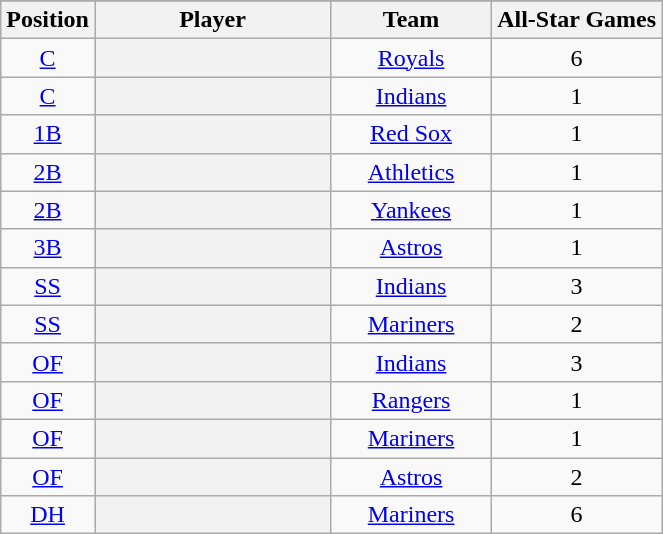<table class="wikitable sortable plainrowheaders" style="text-align:center;">
<tr>
</tr>
<tr>
<th scope="col">Position</th>
<th scope="col" style="width:150px;">Player</th>
<th scope="col" style="width:100px;">Team</th>
<th scope="col">All-Star Games</th>
</tr>
<tr>
<td><a href='#'>C</a></td>
<th scope="row" style="text-align:center"></th>
<td><a href='#'>Royals</a></td>
<td>6</td>
</tr>
<tr>
<td><a href='#'>C</a></td>
<th scope="row" style="text-align:center"></th>
<td><a href='#'>Indians</a></td>
<td>1</td>
</tr>
<tr>
<td><a href='#'>1B</a></td>
<th scope="row" style="text-align:center"></th>
<td><a href='#'>Red Sox</a></td>
<td>1</td>
</tr>
<tr>
<td><a href='#'>2B</a></td>
<th scope="row" style="text-align:center"></th>
<td><a href='#'>Athletics</a></td>
<td>1</td>
</tr>
<tr>
<td><a href='#'>2B</a></td>
<th scope="row" style="text-align:center"></th>
<td><a href='#'>Yankees</a></td>
<td>1</td>
</tr>
<tr>
<td><a href='#'>3B</a></td>
<th scope="row" style="text-align:center"></th>
<td><a href='#'>Astros</a></td>
<td>1</td>
</tr>
<tr>
<td><a href='#'>SS</a></td>
<th scope="row" style="text-align:center"></th>
<td><a href='#'>Indians</a></td>
<td>3</td>
</tr>
<tr>
<td><a href='#'>SS</a></td>
<th scope="row" style="text-align:center"></th>
<td><a href='#'>Mariners</a></td>
<td>2</td>
</tr>
<tr>
<td><a href='#'>OF</a></td>
<th scope="row" style="text-align:center"></th>
<td><a href='#'>Indians</a></td>
<td>3</td>
</tr>
<tr>
<td><a href='#'>OF</a></td>
<th scope="row" style="text-align:center"></th>
<td><a href='#'>Rangers</a></td>
<td>1</td>
</tr>
<tr>
<td><a href='#'>OF</a></td>
<th scope="row" style="text-align:center"></th>
<td><a href='#'>Mariners</a></td>
<td>1</td>
</tr>
<tr>
<td><a href='#'>OF</a></td>
<th scope="row" style="text-align:center"></th>
<td><a href='#'>Astros</a></td>
<td>2</td>
</tr>
<tr>
<td><a href='#'>DH</a></td>
<th scope="row" style="text-align:center"></th>
<td><a href='#'>Mariners</a></td>
<td>6</td>
</tr>
</table>
